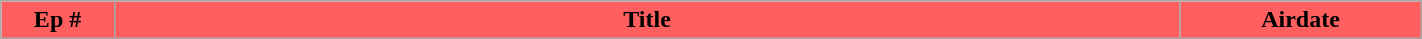<table class=wikitable plainrowheaders width=75% style="background:#FFFFFF">
<tr>
<th style=background:#FF5F5F width=8%><span>Ep #</span></th>
<th style=background:#FF5F5F><span>Title</span></th>
<th style=background:#FF5F5F width=17%><span>Airdate</span><br></th>
</tr>
</table>
